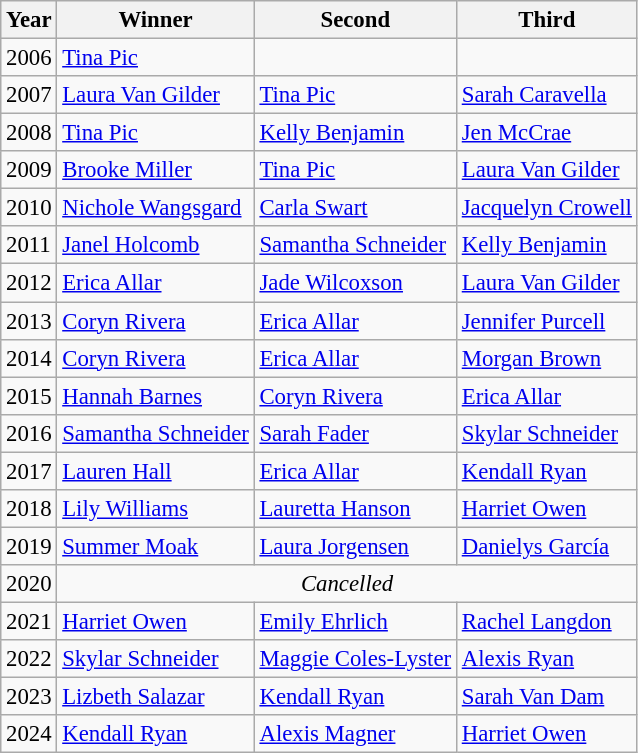<table class="wikitable" style="font-size:95%">
<tr>
<th>Year</th>
<th>Winner</th>
<th>Second</th>
<th>Third</th>
</tr>
<tr>
<td>2006</td>
<td> <a href='#'>Tina Pic</a></td>
<td></td>
<td></td>
</tr>
<tr>
<td>2007</td>
<td> <a href='#'>Laura Van Gilder</a></td>
<td> <a href='#'>Tina Pic</a></td>
<td> <a href='#'>Sarah Caravella</a></td>
</tr>
<tr>
<td>2008</td>
<td> <a href='#'>Tina Pic</a></td>
<td> <a href='#'>Kelly Benjamin</a></td>
<td> <a href='#'>Jen McCrae</a></td>
</tr>
<tr>
<td>2009</td>
<td> <a href='#'>Brooke Miller</a></td>
<td> <a href='#'>Tina Pic</a></td>
<td> <a href='#'>Laura Van Gilder</a></td>
</tr>
<tr>
<td>2010</td>
<td> <a href='#'>Nichole Wangsgard</a></td>
<td> <a href='#'>Carla Swart</a></td>
<td> <a href='#'>Jacquelyn Crowell</a></td>
</tr>
<tr>
<td>2011</td>
<td> <a href='#'>Janel Holcomb</a></td>
<td> <a href='#'>Samantha Schneider</a></td>
<td> <a href='#'>Kelly Benjamin</a></td>
</tr>
<tr>
<td>2012</td>
<td> <a href='#'>Erica Allar</a></td>
<td> <a href='#'>Jade Wilcoxson</a></td>
<td> <a href='#'>Laura Van Gilder</a></td>
</tr>
<tr>
<td>2013</td>
<td> <a href='#'>Coryn Rivera</a></td>
<td> <a href='#'>Erica Allar</a></td>
<td> <a href='#'>Jennifer Purcell</a></td>
</tr>
<tr>
<td>2014</td>
<td> <a href='#'>Coryn Rivera</a></td>
<td> <a href='#'>Erica Allar</a></td>
<td> <a href='#'>Morgan Brown</a></td>
</tr>
<tr>
<td>2015</td>
<td> <a href='#'>Hannah Barnes</a></td>
<td> <a href='#'>Coryn Rivera</a></td>
<td> <a href='#'>Erica Allar</a></td>
</tr>
<tr>
<td>2016</td>
<td> <a href='#'>Samantha Schneider</a></td>
<td> <a href='#'>Sarah Fader</a></td>
<td> <a href='#'>Skylar Schneider</a></td>
</tr>
<tr>
<td>2017</td>
<td> <a href='#'>Lauren Hall</a></td>
<td> <a href='#'>Erica Allar</a></td>
<td> <a href='#'>Kendall Ryan</a></td>
</tr>
<tr>
<td>2018</td>
<td> <a href='#'>Lily Williams</a></td>
<td> <a href='#'>Lauretta Hanson</a></td>
<td> <a href='#'>Harriet Owen</a></td>
</tr>
<tr>
<td>2019</td>
<td> <a href='#'>Summer Moak</a></td>
<td> <a href='#'>Laura Jorgensen</a></td>
<td> <a href='#'>Danielys García</a></td>
</tr>
<tr>
<td>2020</td>
<td colspan=3; align=center><em>Cancelled</em></td>
</tr>
<tr>
<td>2021</td>
<td> <a href='#'>Harriet Owen</a></td>
<td> <a href='#'>Emily Ehrlich</a></td>
<td> <a href='#'>Rachel Langdon</a></td>
</tr>
<tr>
<td>2022</td>
<td> <a href='#'>Skylar Schneider</a></td>
<td> <a href='#'>Maggie Coles-Lyster</a></td>
<td> <a href='#'>Alexis Ryan</a></td>
</tr>
<tr>
<td>2023</td>
<td><a href='#'>Lizbeth Salazar</a></td>
<td> <a href='#'>Kendall Ryan</a></td>
<td> <a href='#'>Sarah Van Dam</a></td>
</tr>
<tr>
<td>2024</td>
<td> <a href='#'>Kendall Ryan</a></td>
<td> <a href='#'>Alexis Magner</a></td>
<td> <a href='#'>Harriet Owen</a></td>
</tr>
</table>
